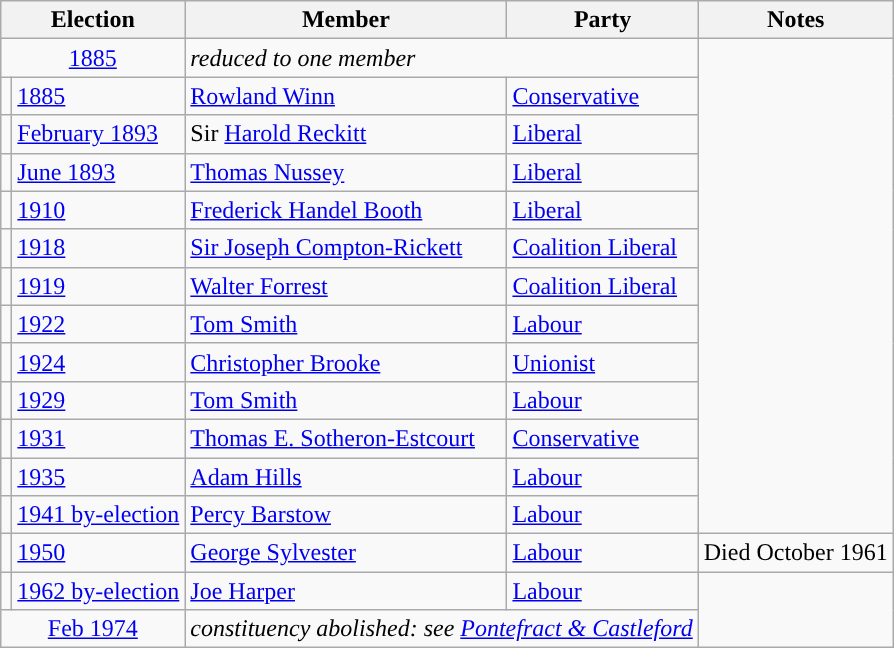<table class="wikitable">
<tr>
<th colspan="2">Election</th>
<th>Member</th>
<th>Party</th>
<th>Notes</th>
</tr>
<tr>
<td colspan="2" align="center"><a href='#'>1885</a></td>
<td colspan="2"><em>reduced to one member</em></td>
</tr>
<tr>
<td style="color:inherit;background-color: "></td>
<td><a href='#'>1885</a></td>
<td><a href='#'>Rowland Winn</a></td>
<td><a href='#'>Conservative</a></td>
</tr>
<tr>
<td style="color:inherit;background-color: "></td>
<td><a href='#'>February 1893</a></td>
<td>Sir <a href='#'>Harold Reckitt</a></td>
<td><a href='#'>Liberal</a></td>
</tr>
<tr>
<td style="color:inherit;background-color: "></td>
<td><a href='#'>June 1893</a></td>
<td><a href='#'>Thomas Nussey</a></td>
<td><a href='#'>Liberal</a></td>
</tr>
<tr>
<td style="color:inherit;background-color: "></td>
<td><a href='#'>1910</a></td>
<td><a href='#'>Frederick Handel Booth</a></td>
<td><a href='#'>Liberal</a></td>
</tr>
<tr>
<td style="color:inherit;background-color: "></td>
<td><a href='#'>1918</a></td>
<td><a href='#'>Sir Joseph Compton-Rickett</a></td>
<td><a href='#'>Coalition Liberal</a></td>
</tr>
<tr>
<td style="color:inherit;background-color: "></td>
<td><a href='#'>1919</a></td>
<td><a href='#'>Walter Forrest</a></td>
<td><a href='#'>Coalition Liberal</a></td>
</tr>
<tr>
<td style="color:inherit;background-color: "></td>
<td><a href='#'>1922</a></td>
<td><a href='#'>Tom Smith</a></td>
<td><a href='#'>Labour</a></td>
</tr>
<tr>
<td style="color:inherit;background-color: "></td>
<td><a href='#'>1924</a></td>
<td><a href='#'>Christopher Brooke</a></td>
<td><a href='#'>Unionist</a></td>
</tr>
<tr>
<td style="color:inherit;background-color: "></td>
<td><a href='#'>1929</a></td>
<td><a href='#'>Tom Smith</a></td>
<td><a href='#'>Labour</a></td>
</tr>
<tr>
<td style="color:inherit;background-color: "></td>
<td><a href='#'>1931</a></td>
<td><a href='#'>Thomas E. Sotheron-Estcourt</a></td>
<td><a href='#'>Conservative</a></td>
</tr>
<tr>
<td style="color:inherit;background-color: "></td>
<td><a href='#'>1935</a></td>
<td><a href='#'>Adam Hills</a></td>
<td><a href='#'>Labour</a></td>
</tr>
<tr>
<td style="color:inherit;background-color: "></td>
<td><a href='#'>1941 by-election</a></td>
<td><a href='#'>Percy Barstow</a></td>
<td><a href='#'>Labour</a></td>
</tr>
<tr>
<td style="color:inherit;background-color: "></td>
<td><a href='#'>1950</a></td>
<td><a href='#'>George Sylvester</a></td>
<td><a href='#'>Labour</a></td>
<td>Died October 1961</td>
</tr>
<tr>
<td style="color:inherit;background-color: "></td>
<td><a href='#'>1962 by-election</a></td>
<td><a href='#'>Joe Harper</a></td>
<td><a href='#'>Labour</a></td>
</tr>
<tr>
<td colspan="2" align="center"><a href='#'>Feb 1974</a></td>
<td colspan="2"><em>constituency abolished: see <a href='#'>Pontefract & Castleford</a></em></td>
</tr>
</table>
